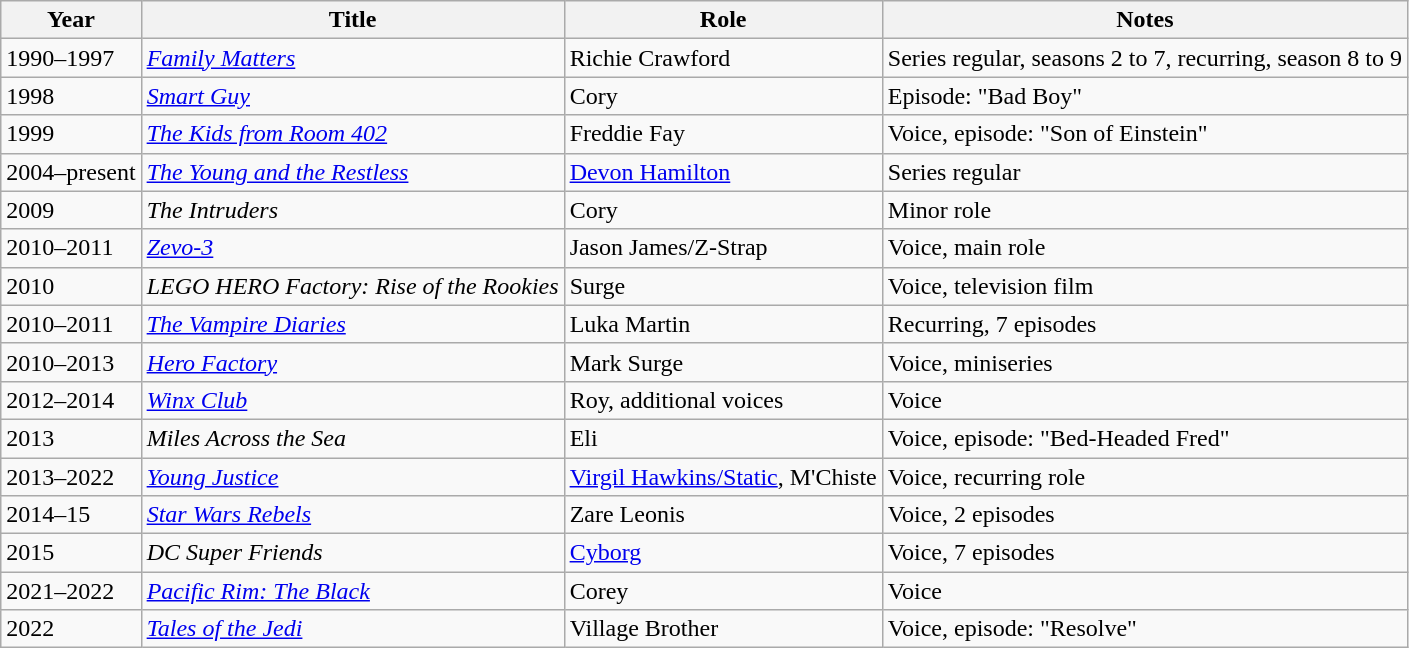<table class="wikitable sortable">
<tr>
<th>Year</th>
<th>Title</th>
<th>Role</th>
<th class="unsortable">Notes</th>
</tr>
<tr>
<td>1990–1997</td>
<td><em><a href='#'>Family Matters</a></em></td>
<td>Richie Crawford</td>
<td>Series regular, seasons 2 to 7, recurring, season 8 to 9</td>
</tr>
<tr>
<td>1998</td>
<td><em><a href='#'>Smart Guy</a></em></td>
<td>Cory</td>
<td>Episode: "Bad Boy"</td>
</tr>
<tr>
<td>1999</td>
<td><em><a href='#'>The Kids from Room 402</a></em></td>
<td>Freddie Fay</td>
<td>Voice, episode: "Son of Einstein"</td>
</tr>
<tr>
<td>2004–present</td>
<td><em><a href='#'>The Young and the Restless</a></em></td>
<td><a href='#'>Devon Hamilton</a></td>
<td>Series regular</td>
</tr>
<tr>
<td>2009</td>
<td><em>The Intruders</em></td>
<td>Cory</td>
<td>Minor role</td>
</tr>
<tr>
<td>2010–2011</td>
<td><em><a href='#'>Zevo-3</a></em></td>
<td>Jason James/Z-Strap</td>
<td>Voice, main role</td>
</tr>
<tr>
<td>2010</td>
<td><em>LEGO HERO Factory: Rise of the Rookies</em></td>
<td>Surge</td>
<td>Voice, television film</td>
</tr>
<tr>
<td>2010–2011</td>
<td><em><a href='#'>The Vampire Diaries</a></em></td>
<td>Luka Martin</td>
<td>Recurring, 7 episodes</td>
</tr>
<tr>
<td>2010–2013</td>
<td><em><a href='#'>Hero Factory</a></em></td>
<td>Mark Surge</td>
<td>Voice, miniseries</td>
</tr>
<tr>
<td>2012–2014</td>
<td><em><a href='#'>Winx Club</a></em></td>
<td>Roy, additional voices</td>
<td>Voice</td>
</tr>
<tr>
<td>2013</td>
<td><em>Miles Across the Sea</em></td>
<td>Eli</td>
<td>Voice, episode: "Bed-Headed Fred"</td>
</tr>
<tr>
<td>2013–2022</td>
<td><em><a href='#'>Young Justice</a></em></td>
<td><a href='#'>Virgil Hawkins/Static</a>, M'Chiste</td>
<td>Voice, recurring role</td>
</tr>
<tr>
<td>2014–15</td>
<td><em><a href='#'>Star Wars Rebels</a></em></td>
<td>Zare Leonis</td>
<td>Voice, 2 episodes</td>
</tr>
<tr>
<td>2015</td>
<td><em>DC Super Friends</em></td>
<td><a href='#'>Cyborg</a></td>
<td>Voice, 7 episodes</td>
</tr>
<tr>
<td>2021–2022</td>
<td><em><a href='#'>Pacific Rim: The Black</a></em></td>
<td>Corey</td>
<td>Voice</td>
</tr>
<tr>
<td>2022</td>
<td><em><a href='#'>Tales of the Jedi</a></em></td>
<td>Village Brother</td>
<td>Voice, episode: "Resolve"</td>
</tr>
</table>
